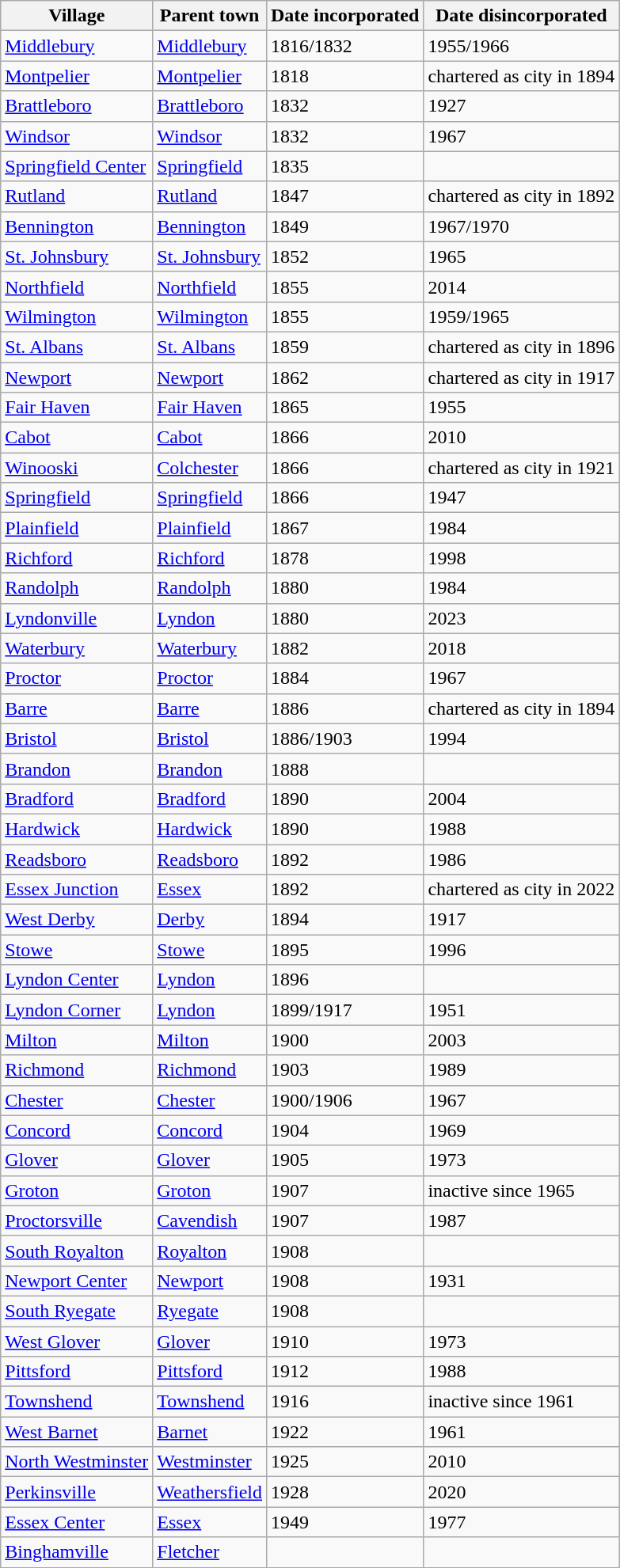<table class="sortable wikitable">
<tr>
<th>Village</th>
<th>Parent town</th>
<th>Date incorporated</th>
<th>Date disincorporated</th>
</tr>
<tr>
<td><a href='#'>Middlebury</a></td>
<td><a href='#'>Middlebury</a></td>
<td>1816/1832</td>
<td>1955/1966</td>
</tr>
<tr>
<td><a href='#'>Montpelier</a></td>
<td><a href='#'>Montpelier</a></td>
<td>1818</td>
<td>chartered as city in 1894</td>
</tr>
<tr>
<td><a href='#'>Brattleboro</a></td>
<td><a href='#'>Brattleboro</a></td>
<td>1832</td>
<td>1927</td>
</tr>
<tr>
<td><a href='#'>Windsor</a></td>
<td><a href='#'>Windsor</a></td>
<td>1832</td>
<td>1967</td>
</tr>
<tr>
<td><a href='#'>Springfield Center</a></td>
<td><a href='#'>Springfield</a></td>
<td>1835</td>
<td></td>
</tr>
<tr>
<td><a href='#'>Rutland</a></td>
<td><a href='#'>Rutland</a></td>
<td>1847</td>
<td>chartered as city in 1892</td>
</tr>
<tr>
<td><a href='#'>Bennington</a></td>
<td><a href='#'>Bennington</a></td>
<td>1849</td>
<td>1967/1970</td>
</tr>
<tr>
<td><a href='#'>St. Johnsbury</a></td>
<td><a href='#'>St. Johnsbury</a></td>
<td>1852</td>
<td>1965</td>
</tr>
<tr>
<td><a href='#'>Northfield</a></td>
<td><a href='#'>Northfield</a></td>
<td>1855</td>
<td>2014</td>
</tr>
<tr>
<td><a href='#'>Wilmington</a></td>
<td><a href='#'>Wilmington</a></td>
<td>1855</td>
<td>1959/1965</td>
</tr>
<tr>
<td><a href='#'>St. Albans</a></td>
<td><a href='#'>St. Albans</a></td>
<td>1859</td>
<td>chartered as city in 1896</td>
</tr>
<tr>
<td><a href='#'>Newport</a></td>
<td><a href='#'>Newport</a></td>
<td>1862</td>
<td>chartered as city in 1917</td>
</tr>
<tr>
<td><a href='#'>Fair Haven</a></td>
<td><a href='#'>Fair Haven</a></td>
<td>1865</td>
<td>1955</td>
</tr>
<tr>
<td><a href='#'>Cabot</a></td>
<td><a href='#'>Cabot</a></td>
<td>1866</td>
<td>2010</td>
</tr>
<tr>
<td><a href='#'>Winooski</a></td>
<td><a href='#'>Colchester</a></td>
<td>1866</td>
<td>chartered as city in 1921</td>
</tr>
<tr>
<td><a href='#'>Springfield</a></td>
<td><a href='#'>Springfield</a></td>
<td>1866</td>
<td>1947</td>
</tr>
<tr>
<td><a href='#'>Plainfield</a></td>
<td><a href='#'>Plainfield</a></td>
<td>1867</td>
<td>1984</td>
</tr>
<tr>
<td><a href='#'>Richford</a></td>
<td><a href='#'>Richford</a></td>
<td>1878</td>
<td>1998</td>
</tr>
<tr>
<td><a href='#'>Randolph</a></td>
<td><a href='#'>Randolph</a></td>
<td>1880</td>
<td>1984</td>
</tr>
<tr>
<td><a href='#'>Lyndonville</a></td>
<td><a href='#'>Lyndon</a></td>
<td>1880</td>
<td>2023</td>
</tr>
<tr>
<td><a href='#'>Waterbury</a></td>
<td><a href='#'>Waterbury</a></td>
<td>1882</td>
<td>2018</td>
</tr>
<tr>
<td><a href='#'>Proctor</a></td>
<td><a href='#'>Proctor</a></td>
<td>1884</td>
<td>1967</td>
</tr>
<tr>
<td><a href='#'>Barre</a></td>
<td><a href='#'>Barre</a></td>
<td>1886</td>
<td>chartered as city in 1894</td>
</tr>
<tr>
<td><a href='#'>Bristol</a></td>
<td><a href='#'>Bristol</a></td>
<td>1886/1903</td>
<td>1994</td>
</tr>
<tr>
<td><a href='#'>Brandon</a></td>
<td><a href='#'>Brandon</a></td>
<td>1888</td>
<td></td>
</tr>
<tr>
<td><a href='#'>Bradford</a></td>
<td><a href='#'>Bradford</a></td>
<td>1890</td>
<td>2004</td>
</tr>
<tr>
<td><a href='#'>Hardwick</a></td>
<td><a href='#'>Hardwick</a></td>
<td>1890</td>
<td>1988</td>
</tr>
<tr>
<td><a href='#'>Readsboro</a></td>
<td><a href='#'>Readsboro</a></td>
<td>1892</td>
<td>1986</td>
</tr>
<tr>
<td><a href='#'>Essex Junction</a></td>
<td><a href='#'>Essex</a></td>
<td>1892</td>
<td>chartered as city in 2022</td>
</tr>
<tr>
<td><a href='#'>West Derby</a></td>
<td><a href='#'>Derby</a></td>
<td>1894</td>
<td>1917</td>
</tr>
<tr>
<td><a href='#'>Stowe</a></td>
<td><a href='#'>Stowe</a></td>
<td>1895</td>
<td>1996</td>
</tr>
<tr>
<td><a href='#'>Lyndon Center</a></td>
<td><a href='#'>Lyndon</a></td>
<td>1896</td>
<td></td>
</tr>
<tr>
<td><a href='#'>Lyndon Corner</a></td>
<td><a href='#'>Lyndon</a></td>
<td>1899/1917</td>
<td>1951</td>
</tr>
<tr>
<td><a href='#'>Milton</a></td>
<td><a href='#'>Milton</a></td>
<td>1900</td>
<td>2003</td>
</tr>
<tr>
<td><a href='#'>Richmond</a></td>
<td><a href='#'>Richmond</a></td>
<td>1903</td>
<td>1989</td>
</tr>
<tr>
<td><a href='#'>Chester</a></td>
<td><a href='#'>Chester</a></td>
<td>1900/1906</td>
<td>1967</td>
</tr>
<tr>
<td><a href='#'>Concord</a></td>
<td><a href='#'>Concord</a></td>
<td>1904</td>
<td>1969</td>
</tr>
<tr>
<td><a href='#'>Glover</a></td>
<td><a href='#'>Glover</a></td>
<td>1905</td>
<td>1973</td>
</tr>
<tr>
<td><a href='#'>Groton</a></td>
<td><a href='#'>Groton</a></td>
<td>1907</td>
<td>inactive since 1965</td>
</tr>
<tr>
<td><a href='#'>Proctorsville</a></td>
<td><a href='#'>Cavendish</a></td>
<td>1907</td>
<td>1987</td>
</tr>
<tr>
<td><a href='#'>South Royalton</a></td>
<td><a href='#'>Royalton</a></td>
<td>1908</td>
<td></td>
</tr>
<tr>
<td><a href='#'>Newport Center</a></td>
<td><a href='#'>Newport</a></td>
<td>1908</td>
<td>1931</td>
</tr>
<tr>
<td><a href='#'>South Ryegate</a></td>
<td><a href='#'>Ryegate</a></td>
<td>1908</td>
<td></td>
</tr>
<tr>
<td><a href='#'>West Glover</a></td>
<td><a href='#'>Glover</a></td>
<td>1910</td>
<td>1973</td>
</tr>
<tr>
<td><a href='#'>Pittsford</a></td>
<td><a href='#'>Pittsford</a></td>
<td>1912</td>
<td>1988</td>
</tr>
<tr>
<td><a href='#'>Townshend</a></td>
<td><a href='#'>Townshend</a></td>
<td>1916</td>
<td>inactive since 1961</td>
</tr>
<tr>
<td><a href='#'>West Barnet</a></td>
<td><a href='#'>Barnet</a></td>
<td>1922</td>
<td>1961</td>
</tr>
<tr>
<td><a href='#'>North Westminster</a></td>
<td><a href='#'>Westminster</a></td>
<td>1925</td>
<td>2010</td>
</tr>
<tr>
<td><a href='#'>Perkinsville</a></td>
<td><a href='#'>Weathersfield</a></td>
<td>1928</td>
<td>2020</td>
</tr>
<tr>
<td><a href='#'>Essex Center</a></td>
<td><a href='#'>Essex</a></td>
<td>1949</td>
<td>1977</td>
</tr>
<tr>
<td><a href='#'>Binghamville</a></td>
<td><a href='#'>Fletcher</a></td>
<td></td>
<td></td>
</tr>
</table>
